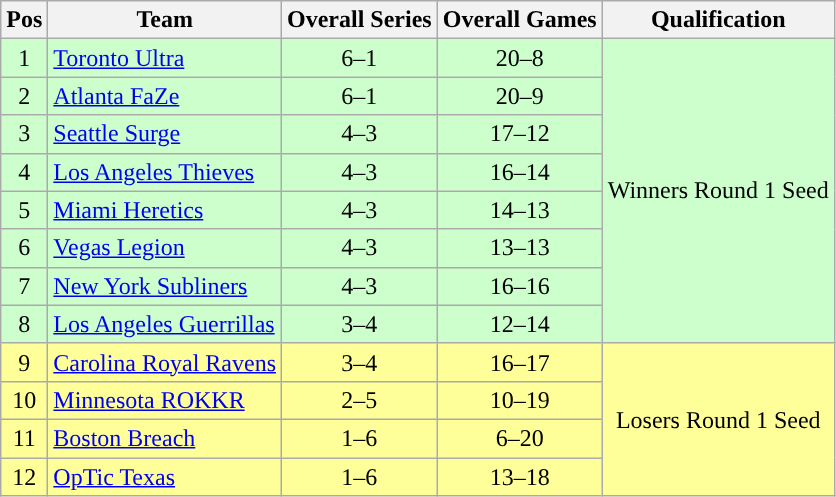<table class="wikitable" style="text-align:center">
<tr>
<th>Pos</th>
<th>Team</th>
<th>Overall Series</th>
<th>Overall Games</th>
<th>Qualification</th>
</tr>
<tr style="background:#CCFFCC">
<td>1</td>
<td style="text-align:left;"><a href='#'>Toronto Ultra</a></td>
<td>6–1</td>
<td>20–8</td>
<td rowspan="8">Winners Round 1 Seed</td>
</tr>
<tr style="background:#CCFFCC">
<td>2</td>
<td style="text-align:left;"><a href='#'>Atlanta FaZe</a></td>
<td>6–1</td>
<td>20–9</td>
</tr>
<tr style="background:#CCFFCC">
<td>3</td>
<td style="text-align:left;"><a href='#'>Seattle Surge</a></td>
<td>4–3</td>
<td>17–12</td>
</tr>
<tr style="background:#CCFFCC">
<td>4</td>
<td style="text-align:left;"><a href='#'>Los Angeles Thieves</a></td>
<td>4–3</td>
<td>16–14</td>
</tr>
<tr style="background:#CCFFCC">
<td>5</td>
<td style="text-align:left;"><a href='#'>Miami Heretics</a></td>
<td>4–3</td>
<td>14–13</td>
</tr>
<tr style="background:#CCFFCC">
<td>6</td>
<td style="text-align:left;"><a href='#'>Vegas Legion</a></td>
<td>4–3</td>
<td>13–13</td>
</tr>
<tr style="background:#CCFFCC">
<td>7</td>
<td style="text-align:left;"><a href='#'>New York Subliners</a></td>
<td>4–3</td>
<td>16–16</td>
</tr>
<tr style="background:#CCFFCC">
<td>8</td>
<td style="text-align:left;"><a href='#'>Los Angeles Guerrillas</a></td>
<td>3–4</td>
<td>12–14</td>
</tr>
<tr style="background:#FFFF99">
<td>9</td>
<td style="text-align:left;"><a href='#'>Carolina Royal Ravens</a></td>
<td>3–4</td>
<td>16–17</td>
<td rowspan="4">Losers Round 1 Seed</td>
</tr>
<tr style="background:#FFFF99">
<td>10</td>
<td style="text-align:left;"><a href='#'>Minnesota ROKKR</a></td>
<td>2–5</td>
<td>10–19</td>
</tr>
<tr style="background:#FFFF99">
<td>11</td>
<td style="text-align:left;"><a href='#'>Boston Breach</a></td>
<td>1–6</td>
<td>6–20</td>
</tr>
<tr style="background:#FFFF99">
<td>12</td>
<td style="text-align:left;"><a href='#'>OpTic Texas</a></td>
<td>1–6</td>
<td>13–18</td>
</tr>
</table>
